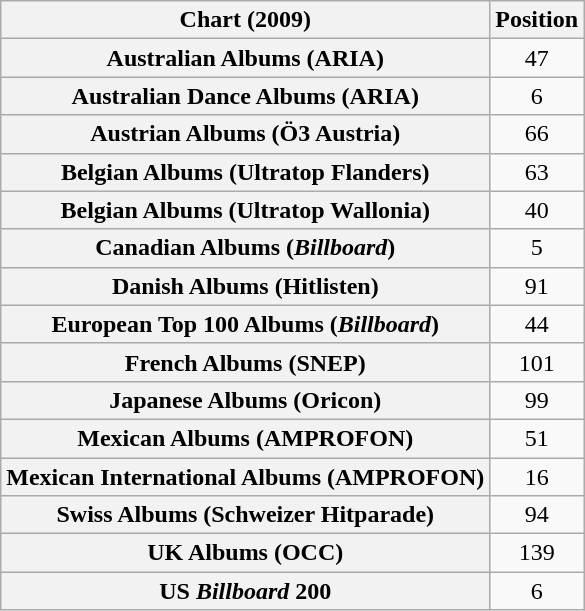<table class="wikitable sortable plainrowheaders" style="text-align:center">
<tr>
<th scope="col">Chart (2009)</th>
<th scope="col">Position</th>
</tr>
<tr>
<th scope="row">Australian Albums (ARIA)</th>
<td>47</td>
</tr>
<tr>
<th scope="row">Australian Dance Albums (ARIA)</th>
<td>6</td>
</tr>
<tr>
<th scope="row">Austrian Albums (Ö3 Austria)</th>
<td>66</td>
</tr>
<tr>
<th scope="row">Belgian Albums (Ultratop Flanders)</th>
<td>63</td>
</tr>
<tr>
<th scope="row">Belgian Albums (Ultratop Wallonia)</th>
<td>40</td>
</tr>
<tr>
<th scope="row">Canadian Albums (<em>Billboard</em>)</th>
<td>5</td>
</tr>
<tr>
<th scope="row">Danish Albums (Hitlisten)</th>
<td>91</td>
</tr>
<tr>
<th scope="row">European Top 100 Albums (<em>Billboard</em>)</th>
<td>44</td>
</tr>
<tr>
<th scope="row">French Albums (SNEP)</th>
<td>101</td>
</tr>
<tr>
<th scope="row">Japanese Albums (Oricon)</th>
<td>99</td>
</tr>
<tr>
<th scope="row">Mexican Albums (AMPROFON)</th>
<td>51</td>
</tr>
<tr>
<th scope="row">Mexican International Albums (AMPROFON)</th>
<td>16</td>
</tr>
<tr>
<th scope="row">Swiss Albums (Schweizer Hitparade)</th>
<td>94</td>
</tr>
<tr>
<th scope="row">UK Albums (OCC)</th>
<td>139</td>
</tr>
<tr>
<th scope="row">US <em>Billboard</em> 200</th>
<td>6</td>
</tr>
</table>
